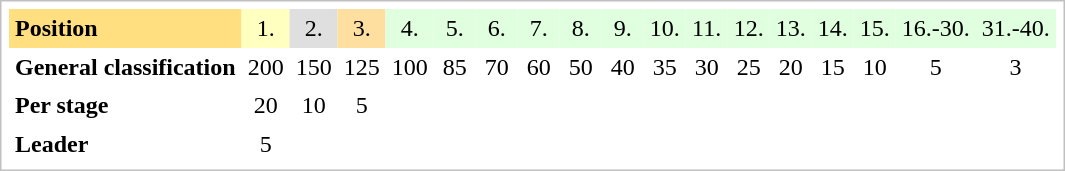<table class="sortable" cellpadding="4" cellspacing="0" style="border: 1px solid silver; color: black; margin: 0 0 0.5em 0; background-color: white; padding: 5px; text-align: left; vertical-align: top; line-height: 1.1em;">
<tr>
<th scope=col; align="left" bgcolor="FFDF80">Position</th>
<td width=20 bgcolor="#ffffbf" align="center">1.</td>
<td width=20 bgcolor="#dfdfdf" align="center">2.</td>
<td width=20 bgcolor="#ffdf9f" align="center">3.</td>
<td width=20 bgcolor="#dfffdf" align="center">4.</td>
<td width=20 bgcolor="#dfffdf" align="center">5.</td>
<td width=20 bgcolor="#dfffdf" align="center">6.</td>
<td width=20 bgcolor="#dfffdf" align="center">7.</td>
<td width=20 bgcolor="#dfffdf" align="center">8.</td>
<td width=20 bgcolor="#dfffdf" align="center">9.</td>
<td width=20 bgcolor="#dfffdf" align="center">10.</td>
<td width=20 bgcolor="#dfffdf" align="center">11.</td>
<td width=20 bgcolor="#dfffdf" align="center">12.</td>
<td width=20 bgcolor="#dfffdf" align="center">13.</td>
<td width=20 bgcolor="#dfffdf" align="center">14.</td>
<td width=20 bgcolor="#dfffdf" align="center">15.</td>
<td width=20 bgcolor="#dfffdf" align="center">16.-30.</td>
<td width=20 bgcolor="#dfffdf" align="center">31.-40.</td>
</tr>
<tr>
<td><strong>General classification</strong></td>
<td align="center">200</td>
<td align="center">150</td>
<td align="center">125</td>
<td align="center">100</td>
<td align="center">85</td>
<td align="center">70</td>
<td align="center">60</td>
<td align="center">50</td>
<td align="center">40</td>
<td align="center">35</td>
<td align="center">30</td>
<td align="center">25</td>
<td align="center">20</td>
<td align="center">15</td>
<td align="center">10</td>
<td align="center">5</td>
<td align="center">3</td>
</tr>
<tr>
<td><strong>Per stage</strong></td>
<td align="center">20</td>
<td align="center">10</td>
<td align="center">5</td>
<td align="center" colspan="14"></td>
</tr>
<tr>
<td><strong>Leader</strong></td>
<td align="center">5</td>
<td align="center" colspan="16"></td>
</tr>
</table>
